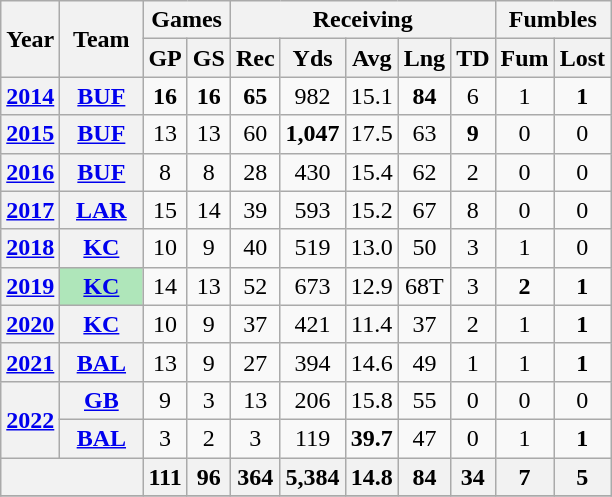<table class=wikitable style="text-align:center;">
<tr>
<th rowspan="2">Year</th>
<th rowspan="2">Team</th>
<th colspan="2">Games</th>
<th colspan="5">Receiving</th>
<th colspan="2">Fumbles</th>
</tr>
<tr>
<th>GP</th>
<th>GS</th>
<th>Rec</th>
<th>Yds</th>
<th>Avg</th>
<th>Lng</th>
<th>TD</th>
<th>Fum</th>
<th>Lost</th>
</tr>
<tr>
<th><a href='#'>2014</a></th>
<th><a href='#'>BUF</a></th>
<td><strong>16</strong></td>
<td><strong>16</strong></td>
<td><strong>65</strong></td>
<td>982</td>
<td>15.1</td>
<td><strong>84</strong></td>
<td>6</td>
<td>1</td>
<td><strong>1</strong></td>
</tr>
<tr>
<th><a href='#'>2015</a></th>
<th><a href='#'>BUF</a></th>
<td>13</td>
<td>13</td>
<td>60</td>
<td><strong>1,047</strong></td>
<td>17.5</td>
<td>63</td>
<td><strong>9</strong></td>
<td>0</td>
<td>0</td>
</tr>
<tr>
<th><a href='#'>2016</a></th>
<th><a href='#'>BUF</a></th>
<td>8</td>
<td>8</td>
<td>28</td>
<td>430</td>
<td>15.4</td>
<td>62</td>
<td>2</td>
<td>0</td>
<td>0</td>
</tr>
<tr>
<th><a href='#'>2017</a></th>
<th><a href='#'>LAR</a></th>
<td>15</td>
<td>14</td>
<td>39</td>
<td>593</td>
<td>15.2</td>
<td>67</td>
<td>8</td>
<td>0</td>
<td>0</td>
</tr>
<tr>
<th><a href='#'>2018</a></th>
<th><a href='#'>KC</a></th>
<td>10</td>
<td>9</td>
<td>40</td>
<td>519</td>
<td>13.0</td>
<td>50</td>
<td>3</td>
<td>1</td>
<td>0</td>
</tr>
<tr>
<th><a href='#'>2019</a></th>
<th style="background:#afe6ba; width:3em;"><a href='#'>KC</a></th>
<td>14</td>
<td>13</td>
<td>52</td>
<td>673</td>
<td>12.9</td>
<td>68T</td>
<td>3</td>
<td><strong>2</strong></td>
<td><strong>1</strong></td>
</tr>
<tr>
<th><a href='#'>2020</a></th>
<th><a href='#'>KC</a></th>
<td>10</td>
<td>9</td>
<td>37</td>
<td>421</td>
<td>11.4</td>
<td>37</td>
<td>2</td>
<td>1</td>
<td><strong>1</strong></td>
</tr>
<tr>
<th><a href='#'>2021</a></th>
<th><a href='#'>BAL</a></th>
<td>13</td>
<td>9</td>
<td>27</td>
<td>394</td>
<td>14.6</td>
<td>49</td>
<td>1</td>
<td>1</td>
<td><strong>1</strong></td>
</tr>
<tr>
<th rowspan="2"><a href='#'>2022</a></th>
<th><a href='#'>GB</a></th>
<td>9</td>
<td>3</td>
<td>13</td>
<td>206</td>
<td>15.8</td>
<td>55</td>
<td>0</td>
<td>0</td>
<td>0</td>
</tr>
<tr>
<th><a href='#'>BAL</a></th>
<td>3</td>
<td>2</td>
<td>3</td>
<td>119</td>
<td><strong>39.7</strong></td>
<td>47</td>
<td>0</td>
<td>1</td>
<td><strong>1</strong></td>
</tr>
<tr>
<th colspan="2"></th>
<th>111</th>
<th>96</th>
<th>364</th>
<th>5,384</th>
<th>14.8</th>
<th>84</th>
<th>34</th>
<th>7</th>
<th>5</th>
</tr>
<tr>
</tr>
</table>
